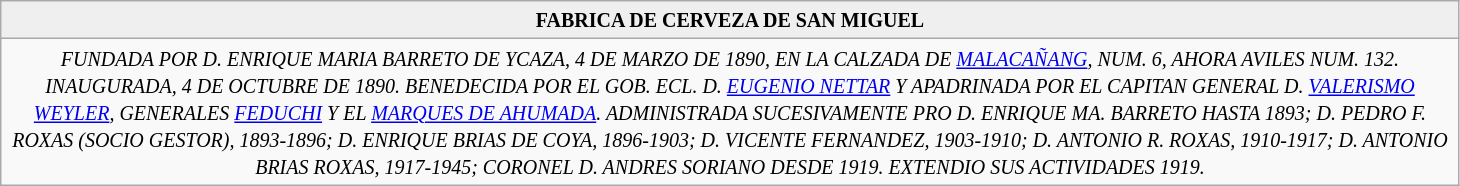<table class="wikitable" style="width:77%; text-align:center;">
<tr>
<th style="width:23%; background:#efefef;"><small>FABRICA DE CERVEZA DE SAN MIGUEL</small></th>
</tr>
<tr>
<td><small><em>FUNDADA POR D. ENRIQUE MARIA BARRETO DE YCAZA, 4 DE MARZO DE 1890, EN LA CALZADA DE <a href='#'>MALACAÑANG</a>, NUM. 6, AHORA AVILES NUM. 132. INAUGURADA, 4 DE OCTUBRE DE 1890. BENEDECIDA POR EL GOB. ECL. D. <a href='#'>EUGENIO NETTAR</a> Y APADRINADA POR EL CAPITAN GENERAL D. <a href='#'>VALERISMO WEYLER</a>, GENERALES <a href='#'>FEDUCHI</a> Y EL <a href='#'>MARQUES DE AHUMADA</a>. ADMINISTRADA SUCESIVAMENTE PRO D. ENRIQUE MA. BARRETO HASTA 1893; D. PEDRO F. ROXAS (SOCIO GESTOR), 1893-1896; D. ENRIQUE BRIAS DE COYA, 1896-1903; D. VICENTE FERNANDEZ, 1903-1910; D. ANTONIO R. ROXAS, 1910-1917; D. ANTONIO BRIAS ROXAS, 1917-1945; CORONEL D. ANDRES SORIANO DESDE 1919. EXTENDIO SUS ACTIVIDADES 1919.</em></small> </td>
</tr>
</table>
